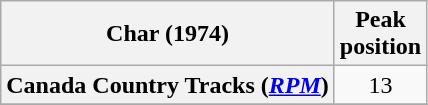<table class="wikitable sortable plainrowheaders" style="text-align:center">
<tr>
<th scope="col">Char (1974)</th>
<th scope="col">Peak<br>position</th>
</tr>
<tr>
<th scope="row">Canada Country Tracks (<em><a href='#'>RPM</a></em>)</th>
<td align="center">13</td>
</tr>
<tr>
</tr>
</table>
